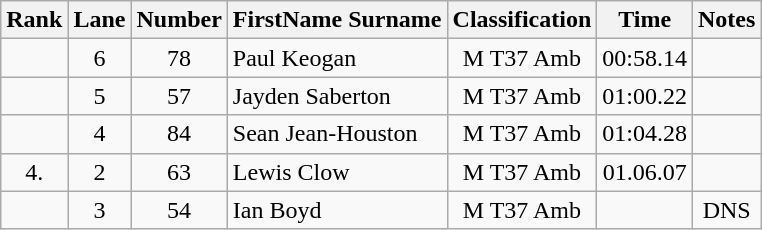<table class="wikitable sortable" style="text-align:center">
<tr>
<th>Rank</th>
<th>Lane</th>
<th>Number</th>
<th>FirstName Surname</th>
<th>Classification</th>
<th>Time</th>
<th>Notes</th>
</tr>
<tr>
<td></td>
<td>6</td>
<td>78</td>
<td style="text-align:left"> Paul Keogan</td>
<td>M T37 Amb</td>
<td>00:58.14</td>
<td></td>
</tr>
<tr>
<td></td>
<td>5</td>
<td>57</td>
<td style="text-align:left"> Jayden Saberton</td>
<td>M T37 Amb</td>
<td>01:00.22</td>
<td></td>
</tr>
<tr>
<td></td>
<td>4</td>
<td>84</td>
<td style="text-align:left"> Sean Jean-Houston</td>
<td>M T37 Amb</td>
<td>01:04.28</td>
<td></td>
</tr>
<tr>
<td>4.</td>
<td>2</td>
<td>63</td>
<td style="text-align:left"> Lewis Clow</td>
<td>M T37 Amb</td>
<td>01.06.07</td>
<td></td>
</tr>
<tr>
<td></td>
<td>3</td>
<td>54</td>
<td style="text-align:left"> Ian Boyd</td>
<td>M T37 Amb</td>
<td></td>
<td>DNS</td>
</tr>
</table>
